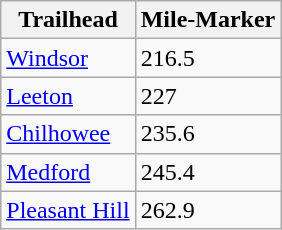<table class="wikitable">
<tr>
<th>Trailhead</th>
<th>Mile-Marker</th>
</tr>
<tr>
<td><a href='#'>Windsor</a></td>
<td>216.5</td>
</tr>
<tr>
<td><a href='#'>Leeton</a></td>
<td>227</td>
</tr>
<tr>
<td><a href='#'>Chilhowee</a></td>
<td>235.6</td>
</tr>
<tr>
<td><a href='#'>Medford</a></td>
<td>245.4</td>
</tr>
<tr>
<td><a href='#'>Pleasant Hill</a></td>
<td>262.9</td>
</tr>
</table>
